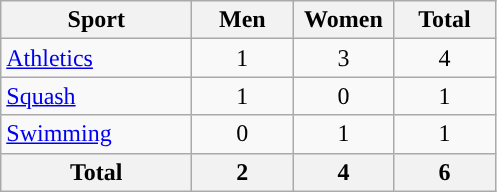<table class="wikitable sortable" style="text-align:center;">
<tr>
<th width=120>Sport</th>
<th width=60>Men</th>
<th width=60>Women</th>
<th width=60>Total</th>
</tr>
<tr>
<td align=left><a href='#'>Athletics</a></td>
<td>1</td>
<td>3</td>
<td>4</td>
</tr>
<tr>
<td align=left><a href='#'>Squash</a></td>
<td>1</td>
<td>0</td>
<td>1</td>
</tr>
<tr>
<td align=left><a href='#'>Swimming</a></td>
<td>0</td>
<td>1</td>
<td>1</td>
</tr>
<tr>
<th>Total</th>
<th>2</th>
<th>4</th>
<th>6</th>
</tr>
</table>
